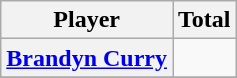<table class="sortable wikitable plainrowheaders">
<tr>
<th scope="col">Player</th>
<th scope="col">Total</th>
</tr>
<tr>
<th scope="row"><a href='#'>Brandyn Curry</a></th>
<td style="text-align:center;"></td>
</tr>
<tr>
</tr>
<tr>
</tr>
</table>
